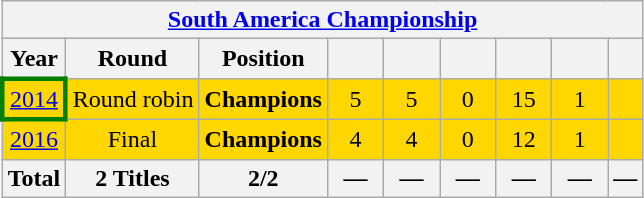<table class="wikitable" style="text-align: center;">
<tr>
<th colspan=9><strong><a href='#'>South America Championship</a> </strong></th>
</tr>
<tr>
<th><strong>Year</strong></th>
<th><strong>Round</strong></th>
<th><strong>Position</strong></th>
<th width=30><strong></strong></th>
<th width=30><strong></strong></th>
<th width=30><strong></strong></th>
<th width=30><strong></strong></th>
<th width=30><strong></strong></th>
<th><strong></strong></th>
</tr>
<tr bgcolor=gold>
<td style="border: 3px solid green"> <a href='#'>2014</a></td>
<td>Round robin</td>
<td><strong>Champions</strong></td>
<td>5</td>
<td>5</td>
<td>0</td>
<td>15</td>
<td>1</td>
<td></td>
</tr>
<tr bgcolor=gold>
<td> <a href='#'>2016</a></td>
<td>Final</td>
<td><strong>Champions</strong></td>
<td>4</td>
<td>4</td>
<td>0</td>
<td>12</td>
<td>1</td>
<td></td>
</tr>
<tr>
<th><strong>Total</strong></th>
<th><strong>2 Titles</strong></th>
<th><strong>2/2</strong></th>
<th><strong>—</strong></th>
<th><strong>—</strong></th>
<th><strong>—</strong></th>
<th><strong>—</strong></th>
<th><strong>—</strong></th>
<th><strong>—</strong></th>
</tr>
</table>
